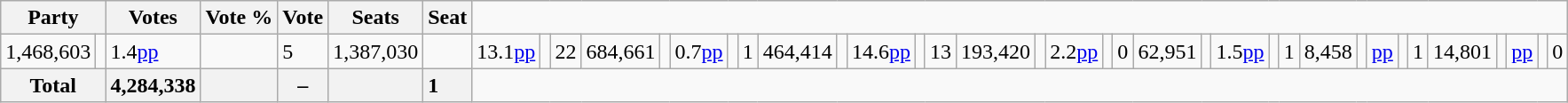<table class=wikitable style="text-align:right;">
<tr>
<th colspan=2>Party</th>
<th>Votes</th>
<th>Vote %</th>
<th>Vote </th>
<th>Seats</th>
<th>Seat </th>
</tr>
<tr>
<td>1,468,603</td>
<td style="text-align:center;"></td>
<td style="text-align:left;"> 1.4<a href='#'>pp</a></td>
<td style="text-align:center;"></td>
<td style="text-align:left;"> 5<br></td>
<td>1,387,030</td>
<td style="text-align:center;"></td>
<td style="text-align:left;"> 13.1<a href='#'>pp</a></td>
<td style="text-align:center;"></td>
<td style="text-align:left;"> 22<br></td>
<td>684,661</td>
<td style="text-align:center;"></td>
<td style="text-align:left;"> 0.7<a href='#'>pp</a></td>
<td style="text-align:center;"></td>
<td style="text-align:left;"> 1<br></td>
<td>464,414</td>
<td style="text-align:center;"></td>
<td style="text-align:left;"> 14.6<a href='#'>pp</a></td>
<td style="text-align:center;"></td>
<td style="text-align:left;"> 13<br></td>
<td>193,420</td>
<td style="text-align:center;"></td>
<td style="text-align:left;"> 2.2<a href='#'>pp</a></td>
<td style="text-align:center;"></td>
<td style="text-align:left;"> 0<br></td>
<td>62,951</td>
<td style="text-align:center;"></td>
<td style="text-align:left;"> 1.5<a href='#'>pp</a></td>
<td style="text-align:center;"></td>
<td style="text-align:left;"> 1<br></td>
<td>8,458</td>
<td style="text-align:center;"></td>
<td style="text-align:left;"><a href='#'>pp</a></td>
<td style="text-align:center;"></td>
<td style="text-align:left;"> 1<br></td>
<td>14,801</td>
<td style="text-align:center;"></td>
<td style="text-align:left;"><a href='#'>pp</a></td>
<td style="text-align:center;"></td>
<td style="text-align:left;"> 0</td>
</tr>
<tr>
<th colspan="2">Total</th>
<th>4,284,338</th>
<th></th>
<th>–</th>
<th></th>
<th style="text-align:left;"> 1</th>
</tr>
</table>
